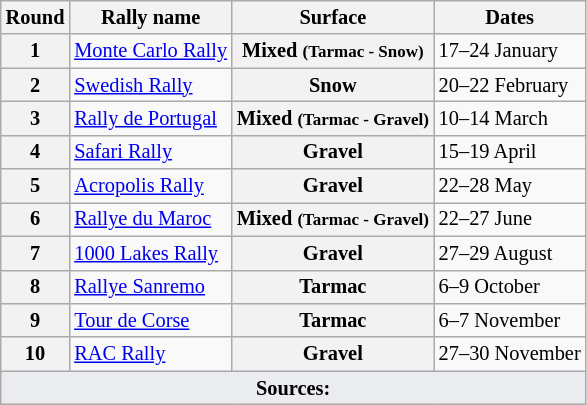<table class="wikitable" style="font-size: 85%">
<tr>
<th>Round</th>
<th>Rally name</th>
<th>Surface</th>
<th>Dates</th>
</tr>
<tr>
<th>1</th>
<td> <a href='#'>Monte Carlo Rally</a></td>
<th>Mixed <small>(Tarmac - Snow)</small></th>
<td>17–24 January</td>
</tr>
<tr>
<th>2</th>
<td> <a href='#'>Swedish Rally</a></td>
<th>Snow</th>
<td>20–22 February</td>
</tr>
<tr>
<th>3</th>
<td> <a href='#'>Rally de Portugal</a></td>
<th>Mixed <small>(Tarmac - Gravel)</small></th>
<td>10–14 March</td>
</tr>
<tr>
<th>4</th>
<td> <a href='#'>Safari Rally</a></td>
<th>Gravel</th>
<td>15–19 April</td>
</tr>
<tr>
<th>5</th>
<td> <a href='#'>Acropolis Rally</a></td>
<th>Gravel</th>
<td>22–28 May</td>
</tr>
<tr>
<th>6</th>
<td> <a href='#'>Rallye du Maroc</a></td>
<th>Mixed <small>(Tarmac - Gravel)</small></th>
<td>22–27 June</td>
</tr>
<tr>
<th>7</th>
<td> <a href='#'>1000 Lakes Rally</a></td>
<th>Gravel</th>
<td>27–29 August</td>
</tr>
<tr>
<th>8</th>
<td> <a href='#'>Rallye Sanremo</a></td>
<th>Tarmac</th>
<td>6–9 October</td>
</tr>
<tr>
<th>9</th>
<td> <a href='#'>Tour de Corse</a></td>
<th>Tarmac</th>
<td>6–7 November</td>
</tr>
<tr>
<th>10</th>
<td> <a href='#'>RAC Rally</a></td>
<th>Gravel</th>
<td>27–30 November</td>
</tr>
<tr>
<td colspan="4" style="background-color:#EAECF0;text-align:center"><strong>Sources:</strong></td>
</tr>
</table>
